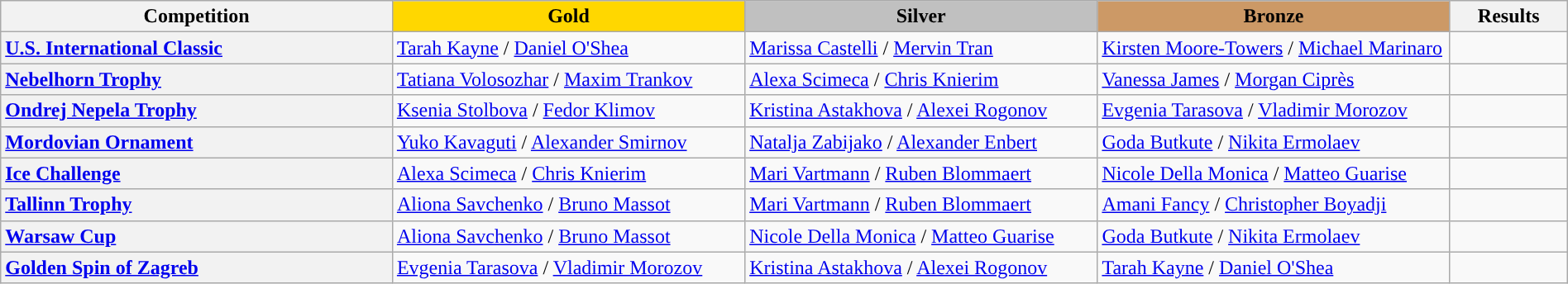<table class="wikitable unsortable" style="text-align:left; width:100%;">
<tr>
<th scope="col" style="text-align:center; width:25%;">Competition</th>
<td scope="col" style="text-align:center; width:22.5%; background:gold"><strong>Gold</strong></td>
<td scope="col" style="text-align:center; width:22.5%; background:silver"><strong>Silver</strong></td>
<td scope="col" style="text-align:center; width:22.5%; background:#c96"><strong>Bronze</strong></td>
<th scope="col" style="text-align:center; width:7.5%;">Results</th>
</tr>
<tr>
<th scope="row" style="text-align:left"> <a href='#'>U.S. International Classic</a></th>
<td> <a href='#'>Tarah Kayne</a> / <a href='#'>Daniel O'Shea</a></td>
<td> <a href='#'>Marissa Castelli</a> / <a href='#'>Mervin Tran</a></td>
<td> <a href='#'>Kirsten Moore-Towers</a> / <a href='#'>Michael Marinaro</a></td>
<td></td>
</tr>
<tr>
<th scope="row" style="text-align:left"> <a href='#'>Nebelhorn Trophy</a></th>
<td> <a href='#'>Tatiana Volosozhar</a> / <a href='#'>Maxim Trankov</a></td>
<td> <a href='#'>Alexa Scimeca</a> / <a href='#'>Chris Knierim</a></td>
<td> <a href='#'>Vanessa James</a> / <a href='#'>Morgan Ciprès</a></td>
<td></td>
</tr>
<tr>
<th scope="row" style="text-align:left"> <a href='#'>Ondrej Nepela Trophy</a></th>
<td> <a href='#'>Ksenia Stolbova</a> / <a href='#'>Fedor Klimov</a></td>
<td> <a href='#'>Kristina Astakhova</a> / <a href='#'>Alexei Rogonov</a></td>
<td> <a href='#'>Evgenia Tarasova</a> / <a href='#'>Vladimir Morozov</a></td>
<td></td>
</tr>
<tr>
<th scope="row" style="text-align:left"> <a href='#'>Mordovian Ornament</a></th>
<td> <a href='#'>Yuko Kavaguti</a> / <a href='#'>Alexander Smirnov</a></td>
<td> <a href='#'>Natalja Zabijako</a> / <a href='#'>Alexander Enbert</a></td>
<td> <a href='#'>Goda Butkute</a> / <a href='#'>Nikita Ermolaev</a></td>
<td></td>
</tr>
<tr>
<th scope="row" style="text-align:left"> <a href='#'>Ice Challenge</a></th>
<td> <a href='#'>Alexa Scimeca</a> / <a href='#'>Chris Knierim</a></td>
<td> <a href='#'>Mari Vartmann</a> / <a href='#'>Ruben Blommaert</a></td>
<td> <a href='#'>Nicole Della Monica</a> / <a href='#'>Matteo Guarise</a></td>
<td></td>
</tr>
<tr>
<th scope="row" style="text-align:left"> <a href='#'>Tallinn Trophy</a></th>
<td> <a href='#'>Aliona Savchenko</a> / <a href='#'>Bruno Massot</a></td>
<td> <a href='#'>Mari Vartmann</a> / <a href='#'>Ruben Blommaert</a></td>
<td> <a href='#'>Amani Fancy</a> / <a href='#'>Christopher Boyadji</a></td>
<td></td>
</tr>
<tr>
<th scope="row" style="text-align:left"> <a href='#'>Warsaw Cup</a></th>
<td> <a href='#'>Aliona Savchenko</a> / <a href='#'>Bruno Massot</a></td>
<td> <a href='#'>Nicole Della Monica</a> / <a href='#'>Matteo Guarise</a></td>
<td> <a href='#'>Goda Butkute</a> / <a href='#'>Nikita Ermolaev</a></td>
<td></td>
</tr>
<tr>
<th scope="row" style="text-align:left"> <a href='#'>Golden Spin of Zagreb</a></th>
<td> <a href='#'>Evgenia Tarasova</a> / <a href='#'>Vladimir Morozov</a></td>
<td> <a href='#'>Kristina Astakhova</a> / <a href='#'>Alexei Rogonov</a></td>
<td> <a href='#'>Tarah Kayne</a> / <a href='#'>Daniel O'Shea</a></td>
<td></td>
</tr>
</table>
